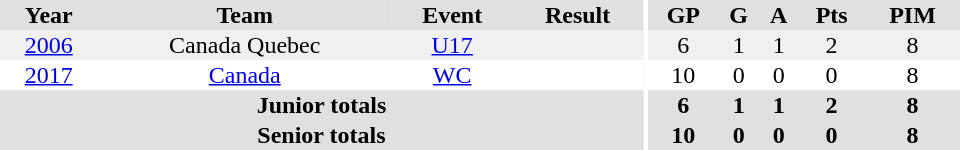<table border="0" cellpadding="1" cellspacing="0" ID="Table3" style="text-align:center; width:40em">
<tr ALIGN="centre" bgcolor="#e0e0e0">
<th>Year</th>
<th>Team</th>
<th>Event</th>
<th>Result</th>
<th rowspan="99" bgcolor="#ffffff"></th>
<th>GP</th>
<th>G</th>
<th>A</th>
<th>Pts</th>
<th>PIM</th>
</tr>
<tr bgcolor="#f0f0f0">
<td><a href='#'>2006</a></td>
<td>Canada Quebec</td>
<td><a href='#'>U17</a></td>
<td></td>
<td>6</td>
<td>1</td>
<td>1</td>
<td>2</td>
<td>8</td>
</tr>
<tr>
<td><a href='#'>2017</a></td>
<td><a href='#'>Canada</a></td>
<td><a href='#'>WC</a></td>
<td></td>
<td>10</td>
<td>0</td>
<td>0</td>
<td>0</td>
<td>8</td>
</tr>
<tr bgcolor="#e0e0e0">
<th colspan="4">Junior totals</th>
<th>6</th>
<th>1</th>
<th>1</th>
<th>2</th>
<th>8</th>
</tr>
<tr bgcolor="#e0e0e0">
<th colspan="4">Senior totals</th>
<th>10</th>
<th>0</th>
<th>0</th>
<th>0</th>
<th>8</th>
</tr>
</table>
